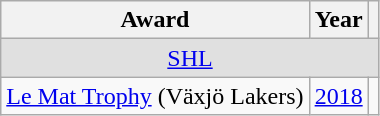<table class="wikitable">
<tr>
<th>Award</th>
<th>Year</th>
<th></th>
</tr>
<tr ALIGN="center" bgcolor="#e0e0e0">
<td colspan="3"><a href='#'>SHL</a></td>
</tr>
<tr>
<td><a href='#'>Le Mat Trophy</a> (Växjö Lakers)</td>
<td><a href='#'>2018</a></td>
<td></td>
</tr>
</table>
